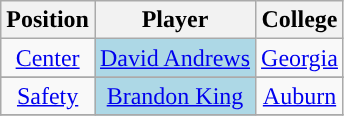<table class="wikitable" style="text-align:center;">
<tr>
<th>Position</th>
<th>Player</th>
<th>College</th>
</tr>
<tr>
<td><a href='#'>Center</a></td>
<td style="background:#ADD8E6"><a href='#'>David Andrews</a></td>
<td><a href='#'>Georgia</a></td>
</tr>
<tr>
</tr>
<tr>
<td><a href='#'>Safety</a></td>
<td style="background:#ADD8E6"><a href='#'>Brandon King</a></td>
<td><a href='#'>Auburn</a></td>
</tr>
<tr>
</tr>
</table>
